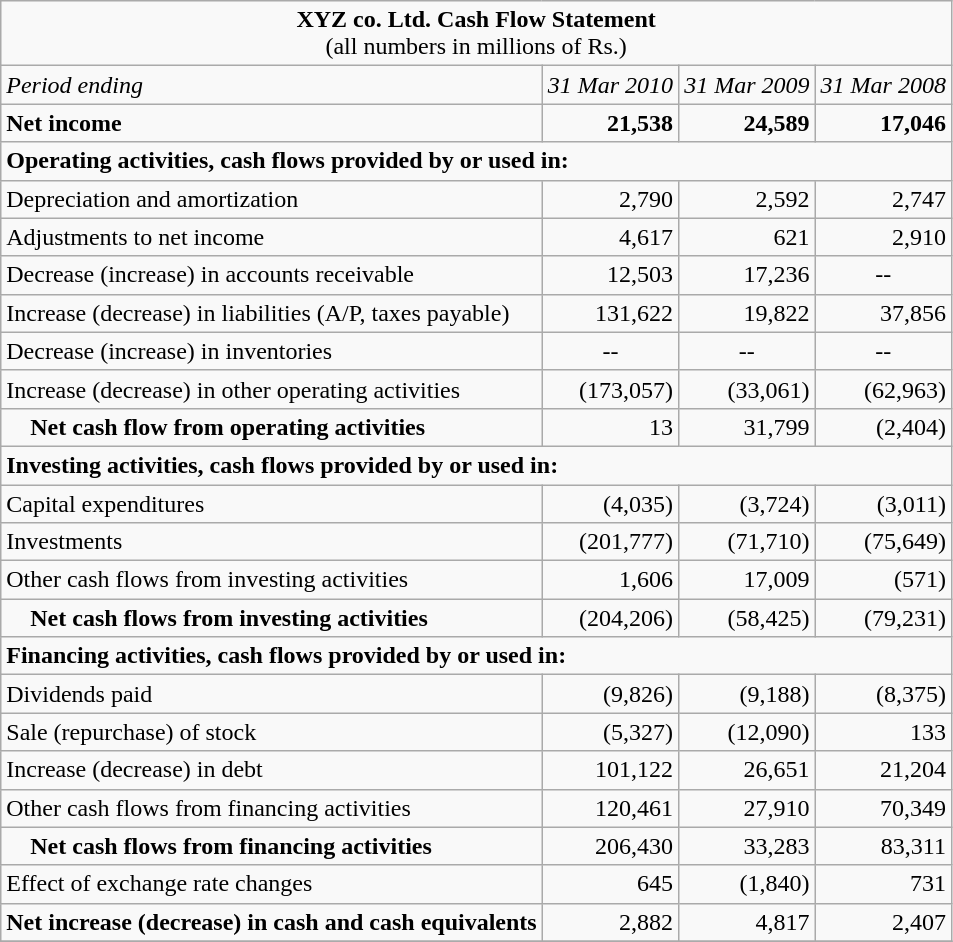<table class="wikitable">
<tr>
<td colspan="4" align="center"><strong>XYZ co. Ltd. Cash Flow Statement</strong><br>(all numbers in millions of Rs.)</td>
</tr>
<tr>
<td><em>Period ending</em></td>
<td align="right"><em>31 Mar 2010</em></td>
<td align="right"><em>31 Mar 2009</em></td>
<td align="right"><em>31 Mar 2008</em></td>
</tr>
<tr>
<td><strong>Net income</strong></td>
<td align="right"><strong>21,538</strong></td>
<td align="right"><strong>24,589</strong></td>
<td align="right"><strong>17,046</strong></td>
</tr>
<tr>
<td colspan="4"><strong>Operating activities, cash flows provided by or used in:</strong></td>
</tr>
<tr>
<td>Depreciation and amortization</td>
<td align="right">2,790</td>
<td align="right">2,592</td>
<td align="right">2,747</td>
</tr>
<tr>
<td>Adjustments to net income</td>
<td align="right">4,617</td>
<td align="right">621</td>
<td align="right">2,910</td>
</tr>
<tr>
<td>Decrease (increase) in accounts receivable</td>
<td align="right">12,503</td>
<td align="right">17,236</td>
<td align="center">--</td>
</tr>
<tr>
<td>Increase (decrease) in liabilities (A/P, taxes payable)</td>
<td align="right">131,622</td>
<td align="right">19,822</td>
<td align="right">37,856</td>
</tr>
<tr>
<td>Decrease (increase) in inventories</td>
<td align="center">--</td>
<td align="center">--</td>
<td align="center">--</td>
</tr>
<tr>
<td>Increase (decrease) in other operating activities</td>
<td align="right">(173,057)</td>
<td align="right">(33,061)</td>
<td align="right">(62,963)</td>
</tr>
<tr>
<td>    <strong>Net cash flow from operating activities</strong></td>
<td align="right">13</td>
<td align="right">31,799</td>
<td align="right">(2,404)</td>
</tr>
<tr>
<td colspan="4"><strong>Investing activities, cash flows provided by or used in:</strong></td>
</tr>
<tr>
<td>Capital expenditures</td>
<td align="right">(4,035)</td>
<td align="right">(3,724)</td>
<td align="right">(3,011)</td>
</tr>
<tr>
<td>Investments</td>
<td align="right">(201,777)</td>
<td align="right">(71,710)</td>
<td align="right">(75,649)</td>
</tr>
<tr>
<td>Other cash flows from investing activities</td>
<td align="right">1,606</td>
<td align="right">17,009</td>
<td align="right">(571)</td>
</tr>
<tr>
<td>    <strong>Net cash flows from investing activities</strong></td>
<td align="right">(204,206)</td>
<td align="right">(58,425)</td>
<td align="right">(79,231)</td>
</tr>
<tr>
<td colspan="4"><strong>Financing activities, cash flows provided by or used in:</strong></td>
</tr>
<tr>
<td>Dividends paid</td>
<td align="right">(9,826)</td>
<td align="right">(9,188)</td>
<td align="right">(8,375)</td>
</tr>
<tr>
<td>Sale (repurchase) of stock</td>
<td align="right">(5,327)</td>
<td align="right">(12,090)</td>
<td align="right">133</td>
</tr>
<tr>
<td>Increase (decrease) in debt</td>
<td align="right">101,122</td>
<td align="right">26,651</td>
<td align="right">21,204</td>
</tr>
<tr>
<td>Other cash flows from financing activities</td>
<td align="right">120,461</td>
<td align="right">27,910</td>
<td align="right">70,349</td>
</tr>
<tr>
<td>    <strong>Net cash flows from financing activities</strong></td>
<td align="right">206,430</td>
<td align="right">33,283</td>
<td align="right">83,311</td>
</tr>
<tr>
<td>Effect of exchange rate changes</td>
<td align="right">645</td>
<td align="right">(1,840)</td>
<td align="right">731</td>
</tr>
<tr>
<td><strong>Net increase (decrease) in cash and cash equivalents</strong></td>
<td align="right">2,882</td>
<td align="right">4,817</td>
<td align="right">2,407</td>
</tr>
<tr>
</tr>
</table>
